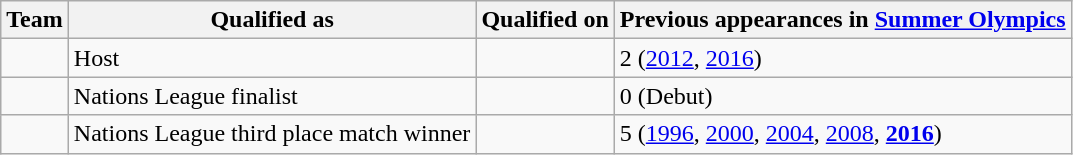<table class="wikitable sortable">
<tr>
<th>Team</th>
<th>Qualified as</th>
<th>Qualified on</th>
<th data-sort-type="number">Previous appearances in <a href='#'>Summer Olympics</a></th>
</tr>
<tr>
<td></td>
<td>Host</td>
<td></td>
<td>2 (<a href='#'>2012</a>, <a href='#'>2016</a>)</td>
</tr>
<tr>
<td></td>
<td>Nations League finalist</td>
<td></td>
<td>0 (Debut)</td>
</tr>
<tr>
<td></td>
<td>Nations League third place match winner</td>
<td></td>
<td>5 (<a href='#'>1996</a>, <a href='#'>2000</a>, <a href='#'>2004</a>, <a href='#'>2008</a>, <strong><a href='#'>2016</a></strong>)</td>
</tr>
</table>
